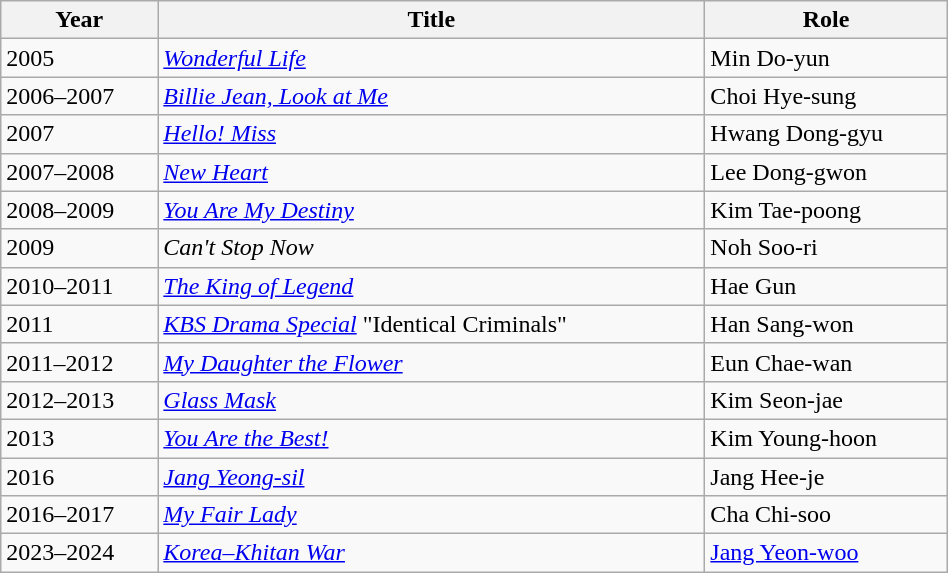<table class="wikitable sortable" style=width:50%;">
<tr>
<th>Year</th>
<th>Title</th>
<th>Role</th>
</tr>
<tr>
<td>2005</td>
<td><em><a href='#'>Wonderful Life</a></em></td>
<td>Min Do-yun</td>
</tr>
<tr>
<td>2006–2007</td>
<td><em><a href='#'>Billie Jean, Look at Me</a></em></td>
<td>Choi Hye-sung</td>
</tr>
<tr>
<td>2007</td>
<td><em><a href='#'>Hello! Miss</a></em></td>
<td>Hwang Dong-gyu</td>
</tr>
<tr>
<td>2007–2008</td>
<td><em><a href='#'>New Heart</a></em></td>
<td>Lee Dong-gwon</td>
</tr>
<tr>
<td>2008–2009</td>
<td><em><a href='#'>You Are My Destiny</a></em></td>
<td>Kim Tae-poong</td>
</tr>
<tr>
<td>2009</td>
<td><em>Can't Stop Now</em></td>
<td>Noh Soo-ri</td>
</tr>
<tr>
<td>2010–2011</td>
<td><em><a href='#'>The King of Legend</a></em></td>
<td>Hae Gun</td>
</tr>
<tr>
<td>2011</td>
<td><em><a href='#'>KBS Drama Special</a></em> "Identical Criminals"</td>
<td>Han Sang-won</td>
</tr>
<tr>
<td>2011–2012</td>
<td><em><a href='#'>My Daughter the Flower</a></em></td>
<td>Eun Chae-wan</td>
</tr>
<tr>
<td>2012–2013</td>
<td><em><a href='#'>Glass Mask</a></em></td>
<td>Kim Seon-jae</td>
</tr>
<tr>
<td>2013</td>
<td><em><a href='#'>You Are the Best!</a></em></td>
<td>Kim Young-hoon</td>
</tr>
<tr>
<td>2016</td>
<td><em><a href='#'>Jang Yeong-sil</a></em></td>
<td>Jang Hee-je</td>
</tr>
<tr>
<td>2016–2017</td>
<td><em><a href='#'>My Fair Lady</a></em></td>
<td>Cha Chi-soo</td>
</tr>
<tr>
<td>2023–2024</td>
<td><em><a href='#'>Korea–Khitan War</a></em></td>
<td><a href='#'>Jang Yeon-woo</a></td>
</tr>
</table>
